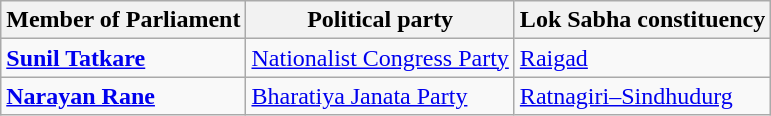<table class="wikitable">
<tr>
<th>Member of Parliament</th>
<th>Political party</th>
<th>Lok Sabha constituency</th>
</tr>
<tr>
<td><strong><a href='#'>Sunil Tatkare</a></strong></td>
<td><a href='#'>Nationalist Congress Party</a></td>
<td><a href='#'>Raigad</a></td>
</tr>
<tr>
<td><strong><a href='#'>Narayan Rane</a></strong></td>
<td><a href='#'>Bharatiya Janata Party</a></td>
<td><a href='#'>Ratnagiri–Sindhudurg</a></td>
</tr>
</table>
